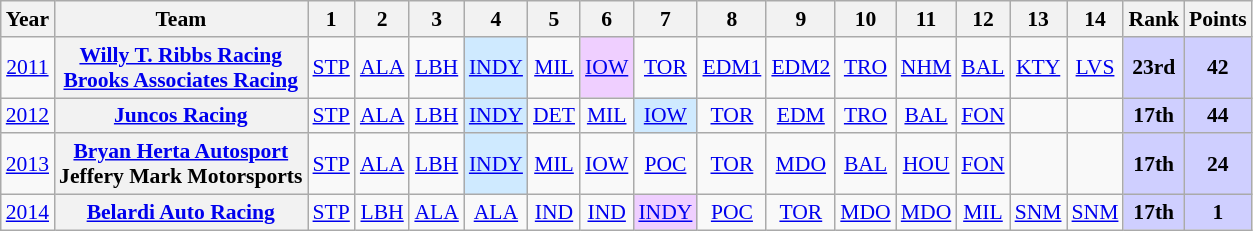<table class="wikitable" style="text-align:center; font-size:90%">
<tr>
<th>Year</th>
<th>Team</th>
<th>1</th>
<th>2</th>
<th>3</th>
<th>4</th>
<th>5</th>
<th>6</th>
<th>7</th>
<th>8</th>
<th>9</th>
<th>10</th>
<th>11</th>
<th>12</th>
<th>13</th>
<th>14</th>
<th>Rank</th>
<th>Points</th>
</tr>
<tr>
<td><a href='#'>2011</a></td>
<th><a href='#'>Willy T. Ribbs Racing</a><br><a href='#'>Brooks Associates Racing</a></th>
<td><a href='#'>STP</a></td>
<td><a href='#'>ALA</a></td>
<td><a href='#'>LBH</a></td>
<td style="background:#CFEAFF;"><a href='#'>INDY</a><br></td>
<td><a href='#'>MIL</a></td>
<td style="background:#EFCFFF;"><a href='#'>IOW</a><br></td>
<td><a href='#'>TOR</a></td>
<td><a href='#'>EDM1</a></td>
<td><a href='#'>EDM2</a></td>
<td><a href='#'>TRO</a></td>
<td><a href='#'>NHM</a></td>
<td><a href='#'>BAL</a></td>
<td><a href='#'>KTY</a></td>
<td><a href='#'>LVS</a></td>
<td style="background:#CFCFFF;"><strong>23rd</strong></td>
<td style="background:#CFCFFF;"><strong>42</strong></td>
</tr>
<tr>
<td><a href='#'>2012</a></td>
<th><a href='#'>Juncos Racing</a></th>
<td><a href='#'>STP</a></td>
<td><a href='#'>ALA</a></td>
<td><a href='#'>LBH</a></td>
<td style="background:#CFEAFF;"><a href='#'>INDY</a><br></td>
<td><a href='#'>DET</a></td>
<td><a href='#'>MIL</a></td>
<td style="background:#CFEAFF;"><a href='#'>IOW</a><br></td>
<td><a href='#'>TOR</a></td>
<td><a href='#'>EDM</a></td>
<td><a href='#'>TRO</a></td>
<td><a href='#'>BAL</a></td>
<td><a href='#'>FON</a></td>
<td></td>
<td></td>
<td style="background:#CFCFFF;"><strong>17th</strong></td>
<td style="background:#CFCFFF;"><strong>44</strong></td>
</tr>
<tr>
<td><a href='#'>2013</a></td>
<th><a href='#'>Bryan Herta Autosport</a><br>Jeffery Mark Motorsports</th>
<td><a href='#'>STP</a><br></td>
<td><a href='#'>ALA</a><br></td>
<td><a href='#'>LBH</a><br></td>
<td style="background:#CFEAFF;"><a href='#'>INDY</a><br></td>
<td><a href='#'>MIL</a><br></td>
<td><a href='#'>IOW</a><br></td>
<td><a href='#'>POC</a><br></td>
<td><a href='#'>TOR</a><br></td>
<td><a href='#'>MDO</a><br></td>
<td><a href='#'>BAL</a><br></td>
<td><a href='#'>HOU</a><br></td>
<td><a href='#'>FON</a><br></td>
<td></td>
<td></td>
<td style="background:#CFCFFF;"><strong>17th</strong></td>
<td style="background:#CFCFFF;"><strong>24</strong></td>
</tr>
<tr>
<td><a href='#'>2014</a></td>
<th><a href='#'>Belardi Auto Racing</a></th>
<td><a href='#'>STP</a></td>
<td><a href='#'>LBH</a></td>
<td><a href='#'>ALA</a></td>
<td><a href='#'>ALA</a></td>
<td><a href='#'>IND</a></td>
<td><a href='#'>IND</a></td>
<td style="background:#EFCFFF;"><a href='#'>INDY</a><br></td>
<td><a href='#'>POC</a></td>
<td><a href='#'>TOR</a></td>
<td><a href='#'>MDO</a></td>
<td><a href='#'>MDO</a></td>
<td><a href='#'>MIL</a></td>
<td><a href='#'>SNM</a></td>
<td><a href='#'>SNM</a></td>
<td style="background:#CFCFFF;"><strong>17th</strong></td>
<td style="background:#CFCFFF;"><strong>1</strong></td>
</tr>
</table>
